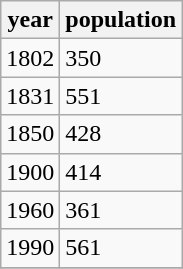<table class="wikitable">
<tr>
<th>year</th>
<th>population</th>
</tr>
<tr>
<td>1802</td>
<td>350</td>
</tr>
<tr>
<td>1831</td>
<td>551</td>
</tr>
<tr>
<td>1850</td>
<td>428</td>
</tr>
<tr>
<td>1900</td>
<td>414</td>
</tr>
<tr>
<td>1960</td>
<td>361</td>
</tr>
<tr>
<td>1990</td>
<td>561</td>
</tr>
<tr>
</tr>
</table>
